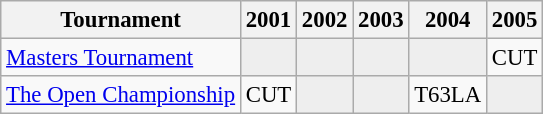<table class="wikitable" style="font-size:95%;text-align:center;">
<tr>
<th>Tournament</th>
<th>2001</th>
<th>2002</th>
<th>2003</th>
<th>2004</th>
<th>2005</th>
</tr>
<tr>
<td align=left><a href='#'>Masters Tournament</a></td>
<td style="background:#eeeeee;"></td>
<td style="background:#eeeeee;"></td>
<td style="background:#eeeeee;"></td>
<td style="background:#eeeeee;"></td>
<td>CUT</td>
</tr>
<tr>
<td align=left><a href='#'>The Open Championship</a></td>
<td>CUT</td>
<td style="background:#eeeeee;"></td>
<td style="background:#eeeeee;"></td>
<td>T63<span>LA</span></td>
<td style="background:#eeeeee;"></td>
</tr>
</table>
